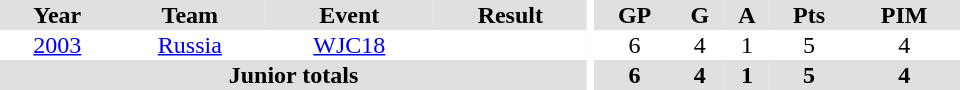<table border=0 cellpadding=1 cellspacing=0 ID="Table3" style="text-align:center; width:40em">
<tr ALIGN=center bgcolor="#e0e0e0">
<th>Year</th>
<th>Team</th>
<th>Event</th>
<th>Result</th>
<th rowspan=99 bgcolor="#ffffff"></th>
<th>GP</th>
<th>G</th>
<th>A</th>
<th>Pts</th>
<th>PIM</th>
</tr>
<tr>
<td><a href='#'>2003</a></td>
<td><a href='#'>Russia</a></td>
<td><a href='#'>WJC18</a></td>
<td></td>
<td>6</td>
<td>4</td>
<td>1</td>
<td>5</td>
<td>4</td>
</tr>
<tr bgcolor="#e0e0e0">
<th colspan=4>Junior totals</th>
<th>6</th>
<th>4</th>
<th>1</th>
<th>5</th>
<th>4</th>
</tr>
</table>
